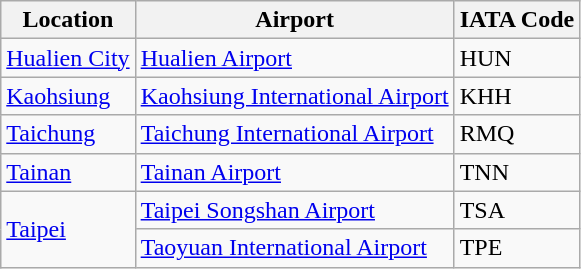<table class="wikitable">
<tr>
<th>Location</th>
<th>Airport</th>
<th>IATA Code</th>
</tr>
<tr>
<td><a href='#'>Hualien City</a></td>
<td><a href='#'>Hualien Airport</a></td>
<td>HUN</td>
</tr>
<tr>
<td><a href='#'>Kaohsiung</a></td>
<td><a href='#'>Kaohsiung International Airport</a></td>
<td>KHH</td>
</tr>
<tr>
<td><a href='#'>Taichung</a></td>
<td><a href='#'>Taichung International Airport</a></td>
<td>RMQ</td>
</tr>
<tr>
<td><a href='#'>Tainan</a></td>
<td><a href='#'>Tainan Airport</a></td>
<td>TNN</td>
</tr>
<tr>
<td rowspan="2"><a href='#'>Taipei</a></td>
<td><a href='#'>Taipei Songshan Airport</a></td>
<td>TSA</td>
</tr>
<tr>
<td><a href='#'>Taoyuan International Airport</a></td>
<td>TPE</td>
</tr>
</table>
